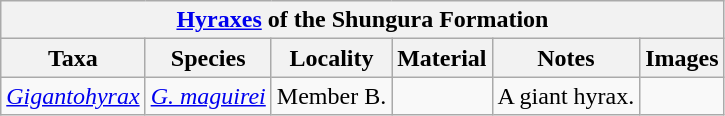<table class="wikitable" align="center">
<tr>
<th colspan="6" align="center"><strong><a href='#'>Hyraxes</a></strong> of the Shungura Formation</th>
</tr>
<tr>
<th>Taxa</th>
<th>Species</th>
<th>Locality</th>
<th>Material</th>
<th>Notes</th>
<th>Images</th>
</tr>
<tr>
<td><em><a href='#'>Gigantohyrax</a></em></td>
<td><em><a href='#'>G. maguirei</a></em></td>
<td>Member B.</td>
<td></td>
<td>A giant hyrax.</td>
<td></td>
</tr>
</table>
